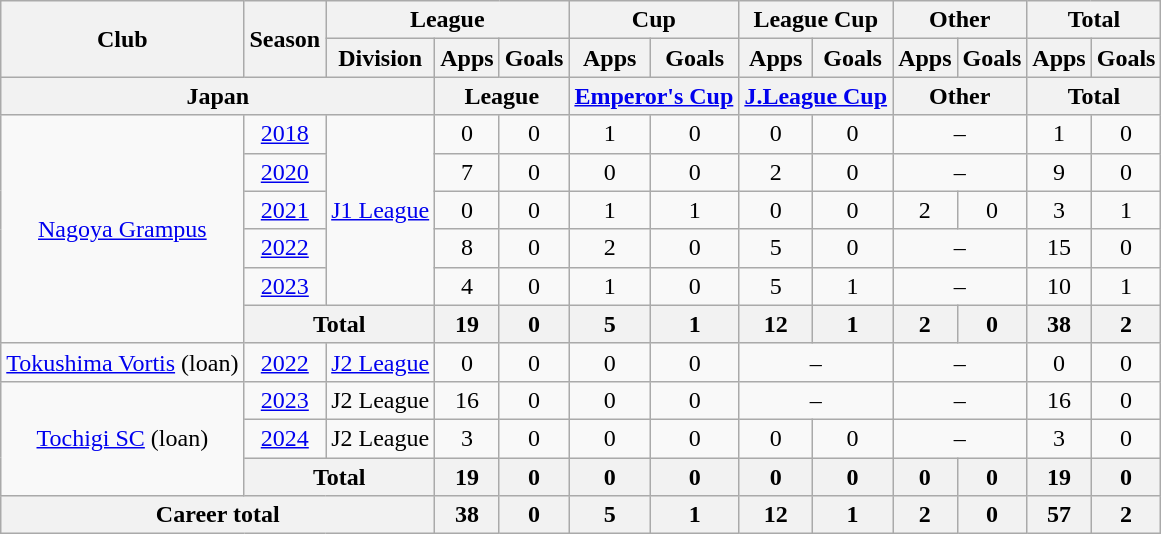<table class="wikitable" style="text-align: center">
<tr>
<th rowspan="2">Club</th>
<th rowspan="2">Season</th>
<th colspan="3">League</th>
<th colspan="2">Cup</th>
<th colspan="2">League Cup</th>
<th colspan="2">Other</th>
<th colspan="2">Total</th>
</tr>
<tr>
<th>Division</th>
<th>Apps</th>
<th>Goals</th>
<th>Apps</th>
<th>Goals</th>
<th>Apps</th>
<th>Goals</th>
<th>Apps</th>
<th>Goals</th>
<th>Apps</th>
<th>Goals</th>
</tr>
<tr>
<th colspan=3>Japan</th>
<th colspan=2>League</th>
<th colspan=2><a href='#'>Emperor's Cup</a></th>
<th colspan=2><a href='#'>J.League Cup</a></th>
<th colspan=2>Other</th>
<th colspan=2>Total</th>
</tr>
<tr>
<td rowspan="6"><a href='#'>Nagoya Grampus</a></td>
<td><a href='#'>2018</a></td>
<td rowspan="5"><a href='#'>J1 League</a></td>
<td>0</td>
<td>0</td>
<td>1</td>
<td>0</td>
<td>0</td>
<td>0</td>
<td colspan="2">–</td>
<td>1</td>
<td>0</td>
</tr>
<tr>
<td><a href='#'>2020</a></td>
<td>7</td>
<td>0</td>
<td>0</td>
<td>0</td>
<td>2</td>
<td>0</td>
<td colspan="2">–</td>
<td>9</td>
<td>0</td>
</tr>
<tr>
<td><a href='#'>2021</a></td>
<td>0</td>
<td>0</td>
<td>1</td>
<td>1</td>
<td>0</td>
<td>0</td>
<td>2</td>
<td>0</td>
<td>3</td>
<td>1</td>
</tr>
<tr>
<td><a href='#'>2022</a></td>
<td>8</td>
<td>0</td>
<td>2</td>
<td>0</td>
<td>5</td>
<td>0</td>
<td colspan="2">–</td>
<td>15</td>
<td>0</td>
</tr>
<tr>
<td><a href='#'>2023</a></td>
<td>4</td>
<td>0</td>
<td>1</td>
<td>0</td>
<td>5</td>
<td>1</td>
<td colspan="2">–</td>
<td>10</td>
<td>1</td>
</tr>
<tr>
<th colspan="2">Total</th>
<th>19</th>
<th>0</th>
<th>5</th>
<th>1</th>
<th>12</th>
<th>1</th>
<th>2</th>
<th>0</th>
<th>38</th>
<th>2</th>
</tr>
<tr>
<td><a href='#'>Tokushima Vortis</a> (loan)</td>
<td><a href='#'>2022</a></td>
<td><a href='#'>J2 League</a></td>
<td>0</td>
<td>0</td>
<td>0</td>
<td>0</td>
<td colspan="2">–</td>
<td colspan="2">–</td>
<td>0</td>
<td>0</td>
</tr>
<tr>
<td rowspan="3"><a href='#'>Tochigi SC</a> (loan)</td>
<td><a href='#'>2023</a></td>
<td>J2 League</td>
<td>16</td>
<td>0</td>
<td>0</td>
<td>0</td>
<td colspan="2">–</td>
<td colspan="2">–</td>
<td>16</td>
<td>0</td>
</tr>
<tr>
<td><a href='#'>2024</a></td>
<td>J2 League</td>
<td>3</td>
<td>0</td>
<td>0</td>
<td>0</td>
<td>0</td>
<td>0</td>
<td colspan="2">–</td>
<td>3</td>
<td>0</td>
</tr>
<tr>
<th colspan="2">Total</th>
<th>19</th>
<th>0</th>
<th>0</th>
<th>0</th>
<th>0</th>
<th>0</th>
<th>0</th>
<th>0</th>
<th>19</th>
<th>0</th>
</tr>
<tr>
<th colspan=3>Career total</th>
<th>38</th>
<th>0</th>
<th>5</th>
<th>1</th>
<th>12</th>
<th>1</th>
<th>2</th>
<th>0</th>
<th>57</th>
<th>2</th>
</tr>
</table>
